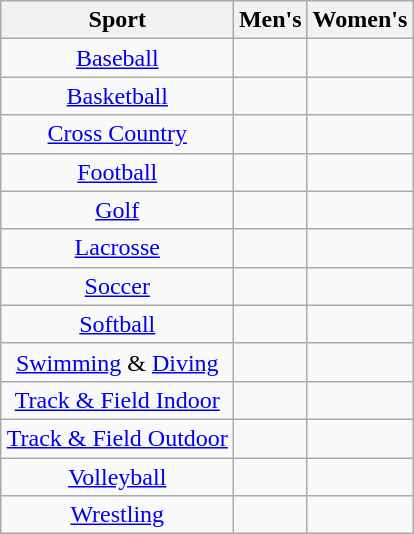<table class="wikitable" style="margin:auto; text-align:center">
<tr>
<th>Sport</th>
<th>Men's</th>
<th>Women's</th>
</tr>
<tr>
<td><a href='#'>Baseball</a></td>
<td></td>
<td></td>
</tr>
<tr>
<td><a href='#'>Basketball</a></td>
<td></td>
<td></td>
</tr>
<tr>
<td><a href='#'>Cross Country</a></td>
<td></td>
<td></td>
</tr>
<tr>
<td><a href='#'>Football</a></td>
<td></td>
<td></td>
</tr>
<tr>
<td><a href='#'>Golf</a></td>
<td></td>
<td></td>
</tr>
<tr>
<td><a href='#'>Lacrosse</a></td>
<td></td>
<td></td>
</tr>
<tr>
<td><a href='#'>Soccer</a></td>
<td></td>
<td></td>
</tr>
<tr>
<td><a href='#'>Softball</a></td>
<td></td>
<td></td>
</tr>
<tr>
<td><a href='#'>Swimming</a> & <a href='#'>Diving</a></td>
<td></td>
<td></td>
</tr>
<tr>
<td><a href='#'>Track & Field Indoor</a></td>
<td></td>
<td></td>
</tr>
<tr>
<td><a href='#'>Track & Field Outdoor</a></td>
<td></td>
<td></td>
</tr>
<tr>
<td><a href='#'>Volleyball</a></td>
<td></td>
<td></td>
</tr>
<tr>
<td><a href='#'>Wrestling</a></td>
<td></td>
<td></td>
</tr>
</table>
